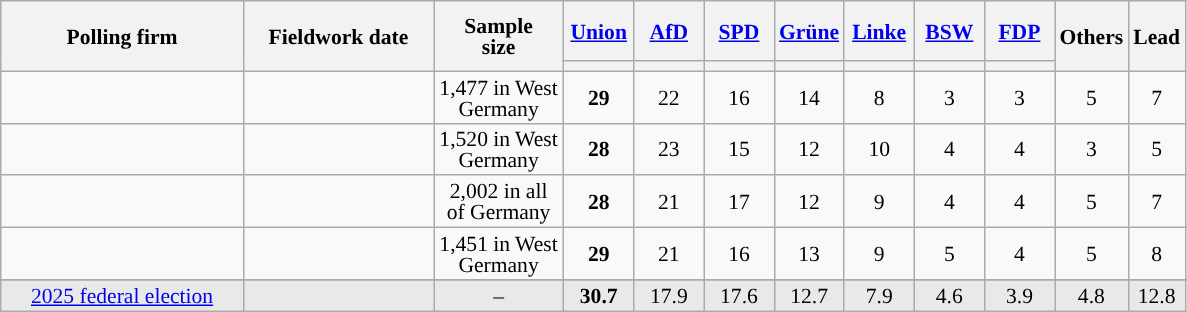<table class="wikitable sortable mw-datatable mw-collapsible" style="text-align:center;font-size:90%;line-height:14px;">
<tr style="height:40px;">
<th style="width:155px;" rowspan="2">Polling firm</th>
<th style="width:120px;" rowspan="2">Fieldwork date</th>
<th style="width: 80px;" rowspan="2">Sample<br>size</th>
<th class="unsortable" style="width:40px;"><a href='#'>Union</a></th>
<th class="unsortable" style="width:40px;"><a href='#'>AfD</a></th>
<th class="unsortable" style="width:40px;"><a href='#'>SPD</a></th>
<th class="unsortable" style="width:40px;"><a href='#'>Grüne</a></th>
<th class="unsortable" style="width:40px;"><a href='#'>Linke</a></th>
<th class="unsortable" style="width:40px;"><a href='#'>BSW</a></th>
<th class="unsortable" style="width:40px;"><a href='#'>FDP</a></th>
<th class="unsortable" style="width:30px;" rowspan="2">Others</th>
<th style="width:30px;" rowspan="2">Lead</th>
</tr>
<tr>
<th style="background:"></th>
<th style="background:"></th>
<th style="background:"></th>
<th style="background:"></th>
<th style="background:"></th>
<th style="background:"></th>
<th style="background:"></th>
</tr>
<tr>
<td></td>
<td></td>
<td>1,477 in West Germany</td>
<td><strong>29</strong></td>
<td>22</td>
<td>16</td>
<td>14</td>
<td>8</td>
<td>3</td>
<td>3</td>
<td>5</td>
<td style="background:">7</td>
</tr>
<tr>
<td></td>
<td></td>
<td>1,520 in West Germany</td>
<td><strong>28</strong></td>
<td>23</td>
<td>15</td>
<td>12</td>
<td>10</td>
<td>4</td>
<td>4</td>
<td>3</td>
<td style="background:">5</td>
</tr>
<tr>
<td></td>
<td></td>
<td>2,002 in all of Germany</td>
<td><strong>28</strong></td>
<td>21</td>
<td>17</td>
<td>12</td>
<td>9</td>
<td>4</td>
<td>4</td>
<td>5</td>
<td style="background:">7</td>
</tr>
<tr>
<td></td>
<td></td>
<td>1,451 in West Germany</td>
<td><strong>29</strong></td>
<td>21</td>
<td>16</td>
<td>13</td>
<td>9</td>
<td>5</td>
<td>4</td>
<td>5</td>
<td style="background:">8</td>
</tr>
<tr>
</tr>
<tr style="background:#E9E9E9;">
<td><a href='#'>2025 federal election</a></td>
<td></td>
<td>–</td>
<td><strong>30.7</strong></td>
<td>17.9</td>
<td>17.6</td>
<td>12.7</td>
<td>7.9</td>
<td>4.6</td>
<td>3.9</td>
<td>4.8</td>
<td style="background:">12.8</td>
</tr>
</table>
